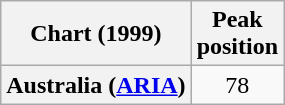<table class="wikitable plainrowheaders">
<tr>
<th scope="col">Chart (1999)</th>
<th scope="col">Peak<br>position</th>
</tr>
<tr>
<th scope="row">Australia (<a href='#'>ARIA</a>)</th>
<td align="center">78</td>
</tr>
</table>
